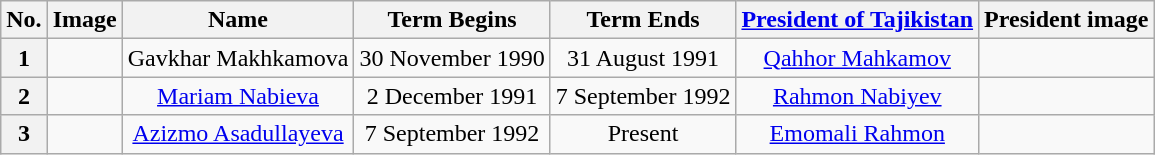<table class="wikitable" style="text-align:center">
<tr>
<th>No.</th>
<th>Image</th>
<th>Name<br></th>
<th>Term Begins</th>
<th>Term Ends</th>
<th><a href='#'>President of Tajikistan</a><br></th>
<th>President image</th>
</tr>
<tr>
<th>1</th>
<td></td>
<td>Gavkhar Makhkamova<br></td>
<td>30 November 1990</td>
<td>31 August 1991</td>
<td><a href='#'>Qahhor Mahkamov</a><br></td>
<td></td>
</tr>
<tr>
<th>2</th>
<td></td>
<td><a href='#'>Mariam Nabieva</a><br></td>
<td>2 December 1991</td>
<td>7 September 1992</td>
<td><a href='#'>Rahmon Nabiyev</a><br></td>
<td></td>
</tr>
<tr>
<th>3</th>
<td></td>
<td><a href='#'>Azizmo Asadullayeva</a><br></td>
<td>7 September 1992</td>
<td>Present</td>
<td><a href='#'>Emomali Rahmon</a><br></td>
<td></td>
</tr>
</table>
